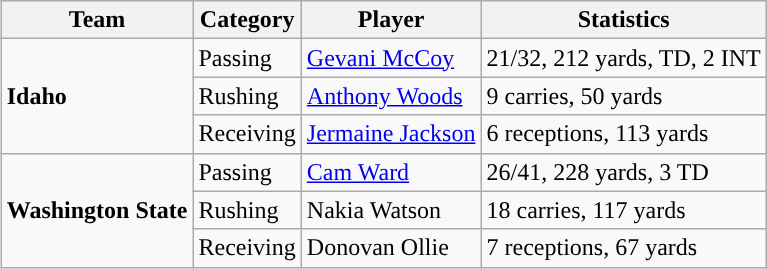<table class="wikitable" style="float: right;">
<tr>
<th>Team</th>
<th>Category</th>
<th>Player</th>
<th>Statistics</th>
</tr>
<tr>
<td rowspan=3><strong>Idaho</strong></td>
<td>Passing</td>
<td><a href='#'>Gevani McCoy</a></td>
<td>21/32, 212 yards, TD, 2 INT</td>
</tr>
<tr>
<td>Rushing</td>
<td><a href='#'>Anthony Woods</a></td>
<td>9 carries, 50 yards</td>
</tr>
<tr>
<td>Receiving</td>
<td><a href='#'>Jermaine Jackson</a></td>
<td>6 receptions, 113 yards</td>
</tr>
<tr>
<td rowspan=3><strong>Washington State</strong></td>
<td>Passing</td>
<td><a href='#'>Cam Ward</a></td>
<td>26/41, 228 yards, 3 TD</td>
</tr>
<tr>
<td>Rushing</td>
<td>Nakia Watson</td>
<td>18 carries, 117 yards</td>
</tr>
<tr>
<td>Receiving</td>
<td>Donovan Ollie</td>
<td>7 receptions, 67 yards</td>
</tr>
</table>
